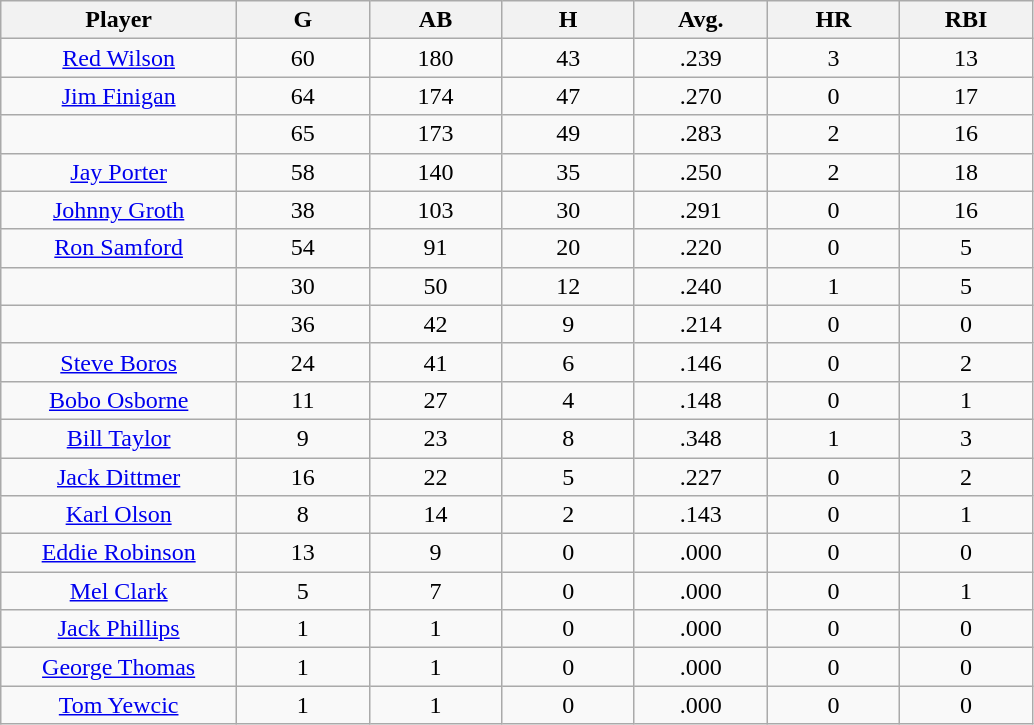<table class="wikitable sortable">
<tr>
<th bgcolor="#DDDDFF" width="16%">Player</th>
<th bgcolor="#DDDDFF" width="9%">G</th>
<th bgcolor="#DDDDFF" width="9%">AB</th>
<th bgcolor="#DDDDFF" width="9%">H</th>
<th bgcolor="#DDDDFF" width="9%">Avg.</th>
<th bgcolor="#DDDDFF" width="9%">HR</th>
<th bgcolor="#DDDDFF" width="9%">RBI</th>
</tr>
<tr align="center">
<td><a href='#'>Red Wilson</a></td>
<td>60</td>
<td>180</td>
<td>43</td>
<td>.239</td>
<td>3</td>
<td>13</td>
</tr>
<tr align="center">
<td><a href='#'>Jim Finigan</a></td>
<td>64</td>
<td>174</td>
<td>47</td>
<td>.270</td>
<td>0</td>
<td>17</td>
</tr>
<tr align="center">
<td></td>
<td>65</td>
<td>173</td>
<td>49</td>
<td>.283</td>
<td>2</td>
<td>16</td>
</tr>
<tr align="center">
<td><a href='#'>Jay Porter</a></td>
<td>58</td>
<td>140</td>
<td>35</td>
<td>.250</td>
<td>2</td>
<td>18</td>
</tr>
<tr align="center">
<td><a href='#'>Johnny Groth</a></td>
<td>38</td>
<td>103</td>
<td>30</td>
<td>.291</td>
<td>0</td>
<td>16</td>
</tr>
<tr align="center">
<td><a href='#'>Ron Samford</a></td>
<td>54</td>
<td>91</td>
<td>20</td>
<td>.220</td>
<td>0</td>
<td>5</td>
</tr>
<tr align="center">
<td></td>
<td>30</td>
<td>50</td>
<td>12</td>
<td>.240</td>
<td>1</td>
<td>5</td>
</tr>
<tr align="center">
<td></td>
<td>36</td>
<td>42</td>
<td>9</td>
<td>.214</td>
<td>0</td>
<td>0</td>
</tr>
<tr align="center">
<td><a href='#'>Steve Boros</a></td>
<td>24</td>
<td>41</td>
<td>6</td>
<td>.146</td>
<td>0</td>
<td>2</td>
</tr>
<tr align="center">
<td><a href='#'>Bobo Osborne</a></td>
<td>11</td>
<td>27</td>
<td>4</td>
<td>.148</td>
<td>0</td>
<td>1</td>
</tr>
<tr align="center">
<td><a href='#'>Bill Taylor</a></td>
<td>9</td>
<td>23</td>
<td>8</td>
<td>.348</td>
<td>1</td>
<td>3</td>
</tr>
<tr align="center">
<td><a href='#'>Jack Dittmer</a></td>
<td>16</td>
<td>22</td>
<td>5</td>
<td>.227</td>
<td>0</td>
<td>2</td>
</tr>
<tr align="center">
<td><a href='#'>Karl Olson</a></td>
<td>8</td>
<td>14</td>
<td>2</td>
<td>.143</td>
<td>0</td>
<td>1</td>
</tr>
<tr align="center">
<td><a href='#'>Eddie Robinson</a></td>
<td>13</td>
<td>9</td>
<td>0</td>
<td>.000</td>
<td>0</td>
<td>0</td>
</tr>
<tr align="center">
<td><a href='#'>Mel Clark</a></td>
<td>5</td>
<td>7</td>
<td>0</td>
<td>.000</td>
<td>0</td>
<td>1</td>
</tr>
<tr align="center">
<td><a href='#'>Jack Phillips</a></td>
<td>1</td>
<td>1</td>
<td>0</td>
<td>.000</td>
<td>0</td>
<td>0</td>
</tr>
<tr align="center">
<td><a href='#'>George Thomas</a></td>
<td>1</td>
<td>1</td>
<td>0</td>
<td>.000</td>
<td>0</td>
<td>0</td>
</tr>
<tr align="center">
<td><a href='#'>Tom Yewcic</a></td>
<td>1</td>
<td>1</td>
<td>0</td>
<td>.000</td>
<td>0</td>
<td>0</td>
</tr>
</table>
